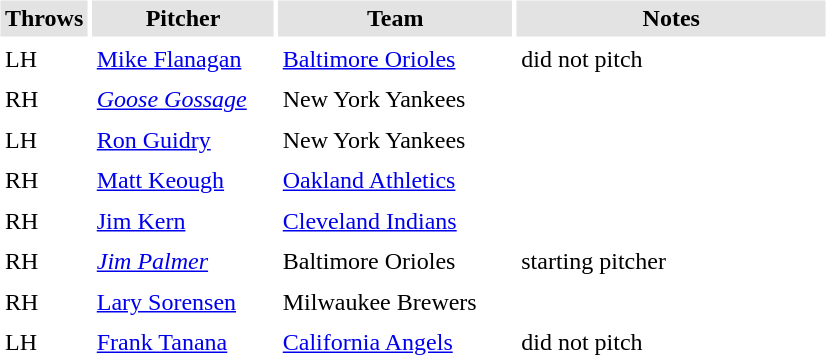<table border="0" cellspacing="3" cellpadding="3">
<tr style="background: #e3e3e3;">
<th width="50">Throws</th>
<th width="115">Pitcher</th>
<th width="150">Team</th>
<th width="200">Notes</th>
</tr>
<tr>
<td>LH</td>
<td><a href='#'>Mike Flanagan</a></td>
<td><a href='#'>Baltimore Orioles</a></td>
<td>did not pitch</td>
</tr>
<tr>
<td>RH</td>
<td><em><a href='#'>Goose Gossage</a></em></td>
<td>New York Yankees</td>
<td></td>
</tr>
<tr>
<td>LH</td>
<td><a href='#'>Ron Guidry</a></td>
<td>New York Yankees</td>
<td></td>
</tr>
<tr>
<td>RH</td>
<td><a href='#'>Matt Keough</a></td>
<td><a href='#'>Oakland Athletics</a></td>
<td></td>
</tr>
<tr>
<td>RH</td>
<td><a href='#'>Jim Kern</a></td>
<td><a href='#'>Cleveland Indians</a></td>
<td></td>
</tr>
<tr>
<td>RH</td>
<td><em><a href='#'>Jim Palmer</a></em></td>
<td>Baltimore Orioles</td>
<td>starting pitcher</td>
</tr>
<tr>
<td>RH</td>
<td><a href='#'>Lary Sorensen</a></td>
<td>Milwaukee Brewers</td>
<td></td>
</tr>
<tr>
<td>LH</td>
<td><a href='#'>Frank Tanana</a></td>
<td><a href='#'>California Angels</a></td>
<td>did not pitch</td>
</tr>
</table>
